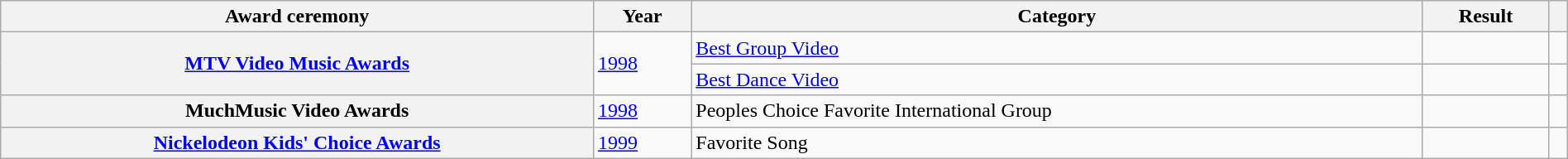<table class="wikitable sortable plainrowheaders" style="width: 100%;">
<tr>
<th scope="col">Award ceremony</th>
<th scope="col">Year</th>
<th scope="col">Category </th>
<th scope="col">Result</th>
<th scope="col" class="unsortable"></th>
</tr>
<tr>
<th scope="row" rowspan="2"><a href='#'>MTV Video Music Awards</a></th>
<td rowspan="2"><a href='#'>1998</a></td>
<td><a href='#'>Best Group Video</a></td>
<td></td>
<td style="text-align:center;"></td>
</tr>
<tr>
<td><a href='#'>Best Dance Video</a></td>
<td></td>
<td style="text-align:center;"></td>
</tr>
<tr>
<th scope="row">MuchMusic Video Awards</th>
<td><a href='#'>1998</a></td>
<td>Peoples Choice Favorite International Group</td>
<td></td>
<td style="text-align:center;"></td>
</tr>
<tr>
<th scope="row"><a href='#'>Nickelodeon Kids' Choice Awards</a></th>
<td><a href='#'>1999</a></td>
<td>Favorite Song</td>
<td></td>
<td style="text-align:center;"></td>
</tr>
</table>
